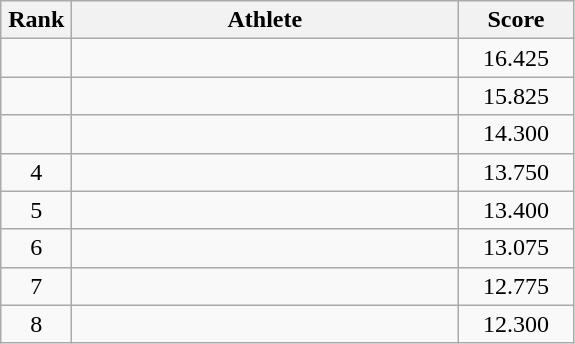<table class=wikitable style="text-align:center">
<tr>
<th width=40>Rank</th>
<th width=250>Athlete</th>
<th width=70>Score</th>
</tr>
<tr>
<td></td>
<td align=left></td>
<td>16.425</td>
</tr>
<tr>
<td></td>
<td align=left></td>
<td>15.825</td>
</tr>
<tr>
<td></td>
<td align=left></td>
<td>14.300</td>
</tr>
<tr>
<td>4</td>
<td align=left></td>
<td>13.750</td>
</tr>
<tr>
<td>5</td>
<td align=left></td>
<td>13.400</td>
</tr>
<tr>
<td>6</td>
<td align=left></td>
<td>13.075</td>
</tr>
<tr>
<td>7</td>
<td align=left></td>
<td>12.775</td>
</tr>
<tr>
<td>8</td>
<td align=left></td>
<td>12.300</td>
</tr>
</table>
